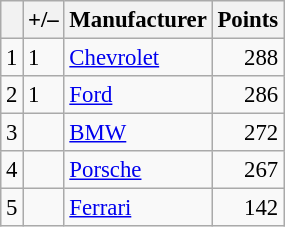<table class="wikitable" style="font-size: 95%;">
<tr>
<th scope="col"></th>
<th scope="col">+/–</th>
<th scope="col">Manufacturer</th>
<th scope="col">Points</th>
</tr>
<tr>
<td align=center>1</td>
<td align="left"> 1</td>
<td> <a href='#'>Chevrolet</a></td>
<td align=right>288</td>
</tr>
<tr>
<td align=center>2</td>
<td align="left"> 1</td>
<td> <a href='#'>Ford</a></td>
<td align=right>286</td>
</tr>
<tr>
<td align=center>3</td>
<td align="left"></td>
<td> <a href='#'>BMW</a></td>
<td align=right>272</td>
</tr>
<tr>
<td align=center>4</td>
<td align="left"></td>
<td> <a href='#'>Porsche</a></td>
<td align=right>267</td>
</tr>
<tr>
<td align=center>5</td>
<td align="left"></td>
<td> <a href='#'>Ferrari</a></td>
<td align=right>142</td>
</tr>
</table>
